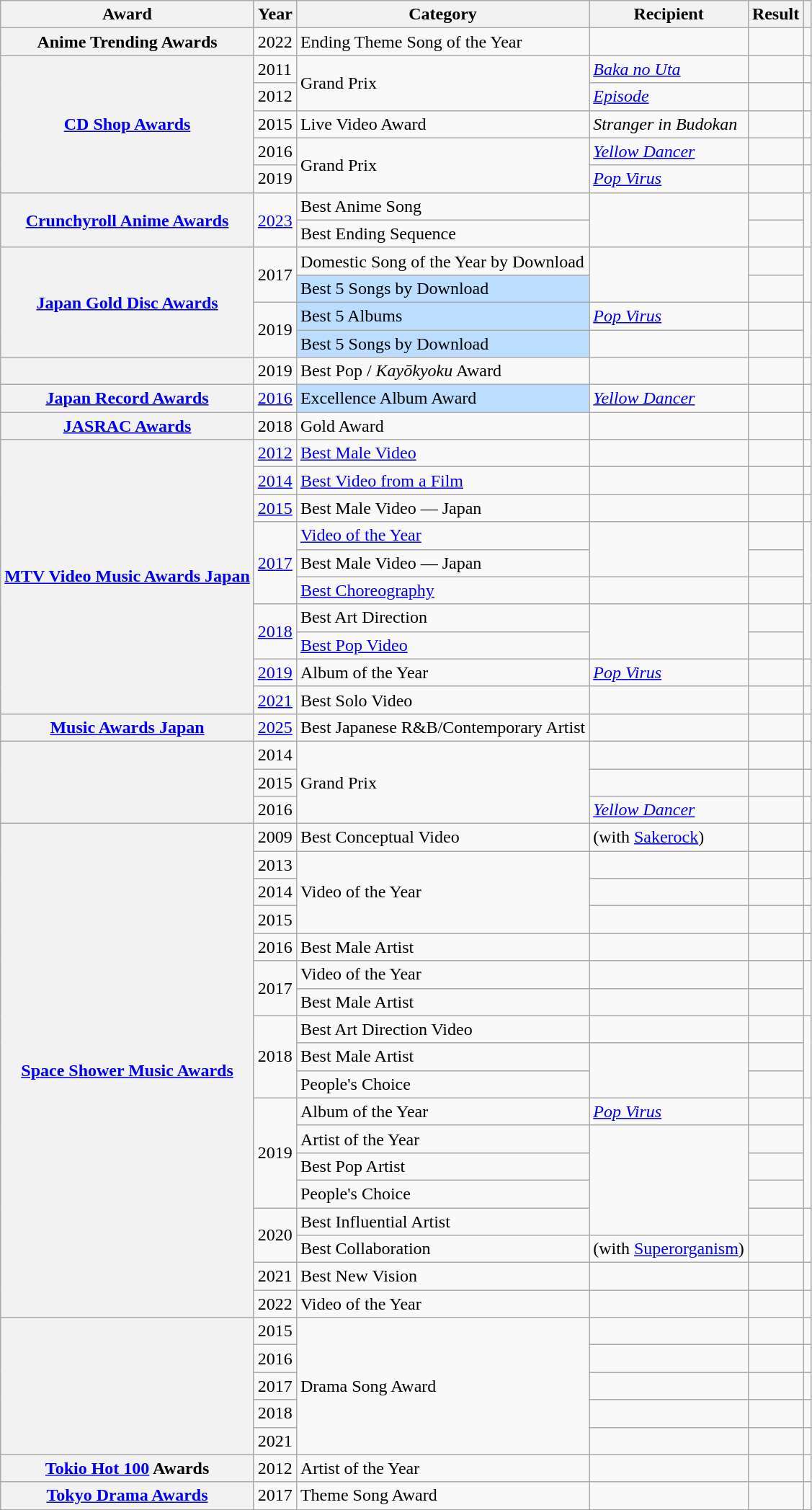<table class="wikitable sortable plainrowheaders" style="text-align:left;" id="music-awards">
<tr>
<th scope="col">Award</th>
<th scope="col">Year</th>
<th scope="col">Category</th>
<th scope="col">Recipient</th>
<th scope="col">Result</th>
<th scope="col" class="unsortable"></th>
</tr>
<tr>
<th scope="row" rowspan="1">Anime Trending Awards</th>
<td>2022</td>
<td>Ending Theme Song of the Year</td>
<td></td>
<td></td>
<td style="text-align:center;" rowspan="1"></td>
</tr>
<tr>
<th scope="row" rowspan="5"><a href='#'>CD Shop Awards</a></th>
<td>2011</td>
<td rowspan="2">Grand Prix</td>
<td><em><a href='#'>Baka no Uta</a></em></td>
<td></td>
<td style="text-align:center;"></td>
</tr>
<tr>
<td>2012</td>
<td><em><a href='#'>Episode</a></em></td>
<td></td>
<td style="text-align:center;"></td>
</tr>
<tr>
<td>2015</td>
<td>Live Video Award</td>
<td><em>Stranger in Budokan</em></td>
<td></td>
<td style="text-align:center;"></td>
</tr>
<tr>
<td>2016</td>
<td rowspan="2">Grand Prix</td>
<td><em><a href='#'>Yellow Dancer</a></em></td>
<td></td>
<td style="text-align:center;"></td>
</tr>
<tr>
<td>2019</td>
<td><em><a href='#'>Pop Virus</a></em></td>
<td></td>
<td style="text-align:center;"></td>
</tr>
<tr>
<th scope="row" rowspan="2"><a href='#'>Crunchyroll Anime Awards</a></th>
<td rowspan="2"><a href='#'>2023</a></td>
<td>Best Anime Song</td>
<td rowspan="2"></td>
<td></td>
<td style="text-align:center;" rowspan="2"></td>
</tr>
<tr>
<td>Best Ending Sequence</td>
<td></td>
</tr>
<tr>
<th scope="row" rowspan="4"><a href='#'>Japan Gold Disc Awards</a></th>
<td rowspan="2">2017</td>
<td>Domestic Song of the Year by Download</td>
<td rowspan="2"></td>
<td></td>
<td style="text-align:center;" rowspan="2"></td>
</tr>
<tr>
<td style="background:#BDF;">Best 5 Songs by Download </td>
<td></td>
</tr>
<tr>
<td rowspan="2">2019</td>
<td style="background:#BDF;">Best 5 Albums </td>
<td><em><a href='#'>Pop Virus</a></em></td>
<td></td>
<td style="text-align:center;" rowspan="2"></td>
</tr>
<tr>
<td style="background:#BDF;">Best 5 Songs by Download </td>
<td></td>
<td></td>
</tr>
<tr>
<th scope="row" rowspan="1"></th>
<td>2019</td>
<td>Best Pop / <em>Kayōkyoku</em> Award</td>
<td></td>
<td></td>
<td style="text-align:center;"></td>
</tr>
<tr>
<th scope="row" rowspan="1"><a href='#'>Japan Record Awards</a></th>
<td><a href='#'>2016</a></td>
<td style="background:#BDF;">Excellence Album Award </td>
<td><em><a href='#'>Yellow Dancer</a></em></td>
<td></td>
<td style="text-align:center;"></td>
</tr>
<tr>
<th scope="row" rowspan="1"><a href='#'>JASRAC Awards</a></th>
<td>2018</td>
<td>Gold Award</td>
<td></td>
<td></td>
<td style="text-align:center;"></td>
</tr>
<tr>
<th scope="row" rowspan="10"><a href='#'>MTV Video Music Awards Japan</a></th>
<td><a href='#'>2012</a></td>
<td><a href='#'>Best Male Video</a></td>
<td></td>
<td></td>
<td style="text-align:center;"></td>
</tr>
<tr>
<td><a href='#'>2014</a></td>
<td><a href='#'>Best Video from a Film</a></td>
<td></td>
<td></td>
<td style="text-align:center;"></td>
</tr>
<tr>
<td><a href='#'>2015</a></td>
<td>Best Male Video — Japan</td>
<td></td>
<td></td>
<td style="text-align:center;"></td>
</tr>
<tr>
<td rowspan="3"><a href='#'>2017</a></td>
<td><a href='#'>Video of the Year</a></td>
<td rowspan="2"></td>
<td></td>
<td style="text-align:center;" rowspan="3"></td>
</tr>
<tr>
<td>Best Male Video — Japan</td>
<td></td>
</tr>
<tr>
<td><a href='#'>Best Choreography</a></td>
<td></td>
<td></td>
</tr>
<tr>
<td rowspan="2"><a href='#'>2018</a></td>
<td>Best Art Direction</td>
<td rowspan="2"></td>
<td></td>
<td style="text-align:center;" rowspan="2"></td>
</tr>
<tr>
<td><a href='#'>Best Pop Video</a></td>
<td></td>
</tr>
<tr>
<td><a href='#'>2019</a></td>
<td>Album of the Year</td>
<td><em><a href='#'>Pop Virus</a></em></td>
<td></td>
<td style="text-align:center;"></td>
</tr>
<tr>
<td><a href='#'>2021</a></td>
<td>Best Solo Video</td>
<td></td>
<td></td>
<td style="text-align:center;"></td>
</tr>
<tr>
<th scope="row" rowspan="1"><a href='#'>Music Awards Japan</a></th>
<td><a href='#'>2025</a></td>
<td>Best Japanese R&B/Contemporary Artist</td>
<td></td>
<td></td>
<td style="text-align:center;"></td>
</tr>
<tr>
<th scope="row" rowspan="3"></th>
<td>2014</td>
<td rowspan="3">Grand Prix</td>
<td></td>
<td></td>
<td style="text-align:center;"></td>
</tr>
<tr>
<td>2015</td>
<td></td>
<td></td>
<td style="text-align:center;"></td>
</tr>
<tr>
<td>2016</td>
<td><em><a href='#'>Yellow Dancer</a></em></td>
<td></td>
<td style="text-align:center;"></td>
</tr>
<tr>
<th scope="row" rowspan="18"><a href='#'>Space Shower Music Awards</a></th>
<td>2009</td>
<td>Best Conceptual Video</td>
<td> (with <a href='#'>Sakerock</a>)</td>
<td></td>
<td style="text-align:center;"></td>
</tr>
<tr>
<td>2013</td>
<td rowspan="3">Video of the Year</td>
<td></td>
<td></td>
<td style="text-align:center;"></td>
</tr>
<tr>
<td>2014</td>
<td></td>
<td></td>
<td style="text-align:center;"></td>
</tr>
<tr>
<td>2015</td>
<td></td>
<td></td>
<td style="text-align:center;"></td>
</tr>
<tr>
<td>2016</td>
<td>Best Male Artist</td>
<td></td>
<td></td>
<td style="text-align:center;"></td>
</tr>
<tr>
<td rowspan="2">2017</td>
<td>Video of the Year</td>
<td></td>
<td></td>
<td style="text-align:center;" rowspan="2"></td>
</tr>
<tr>
<td>Best Male Artist</td>
<td></td>
<td></td>
</tr>
<tr>
<td rowspan="3">2018</td>
<td>Best Art Direction Video</td>
<td></td>
<td></td>
<td style="text-align:center;" rowspan="3"></td>
</tr>
<tr>
<td>Best Male Artist</td>
<td rowspan="2"></td>
<td></td>
</tr>
<tr>
<td>People's Choice</td>
<td></td>
</tr>
<tr>
<td rowspan="4">2019</td>
<td>Album of the Year</td>
<td><em><a href='#'>Pop Virus</a></em></td>
<td></td>
<td style="text-align:center;" rowspan="4"></td>
</tr>
<tr>
<td>Artist of the Year</td>
<td rowspan="4"></td>
<td></td>
</tr>
<tr>
<td>Best Pop Artist</td>
<td></td>
</tr>
<tr>
<td>People's Choice</td>
<td></td>
</tr>
<tr>
<td rowspan="2">2020</td>
<td>Best Influential Artist</td>
<td></td>
<td style="text-align:center;" rowspan="2"></td>
</tr>
<tr>
<td>Best Collaboration</td>
<td> (with <a href='#'>Superorganism</a>)</td>
<td></td>
</tr>
<tr>
<td>2021</td>
<td>Best New Vision</td>
<td></td>
<td></td>
<td style="text-align:center;"></td>
</tr>
<tr>
<td>2022</td>
<td>Video of the Year</td>
<td></td>
<td></td>
<td style="text-align:center;"></td>
</tr>
<tr>
<th scope="row" rowspan="5"></th>
<td>2015</td>
<td rowspan="5">Drama Song Award</td>
<td></td>
<td></td>
<td style="text-align:center;"></td>
</tr>
<tr>
<td>2016</td>
<td></td>
<td></td>
<td style="text-align:center;"></td>
</tr>
<tr>
<td>2017</td>
<td></td>
<td></td>
<td style="text-align:center;"></td>
</tr>
<tr>
<td>2018</td>
<td></td>
<td></td>
<td style="text-align:center;"></td>
</tr>
<tr>
<td>2021</td>
<td></td>
<td></td>
<td style="text-align:center;"></td>
</tr>
<tr>
<th scope="row" rowspan="1"><a href='#'>Tokio Hot 100</a> Awards</th>
<td>2012</td>
<td>Artist of the Year</td>
<td></td>
<td></td>
<td style="text-align:center;"></td>
</tr>
<tr>
<th scope="row" rowspan="1"><a href='#'>Tokyo Drama Awards</a></th>
<td>2017</td>
<td>Theme Song Award</td>
<td></td>
<td></td>
<td style="text-align:center;"></td>
</tr>
</table>
